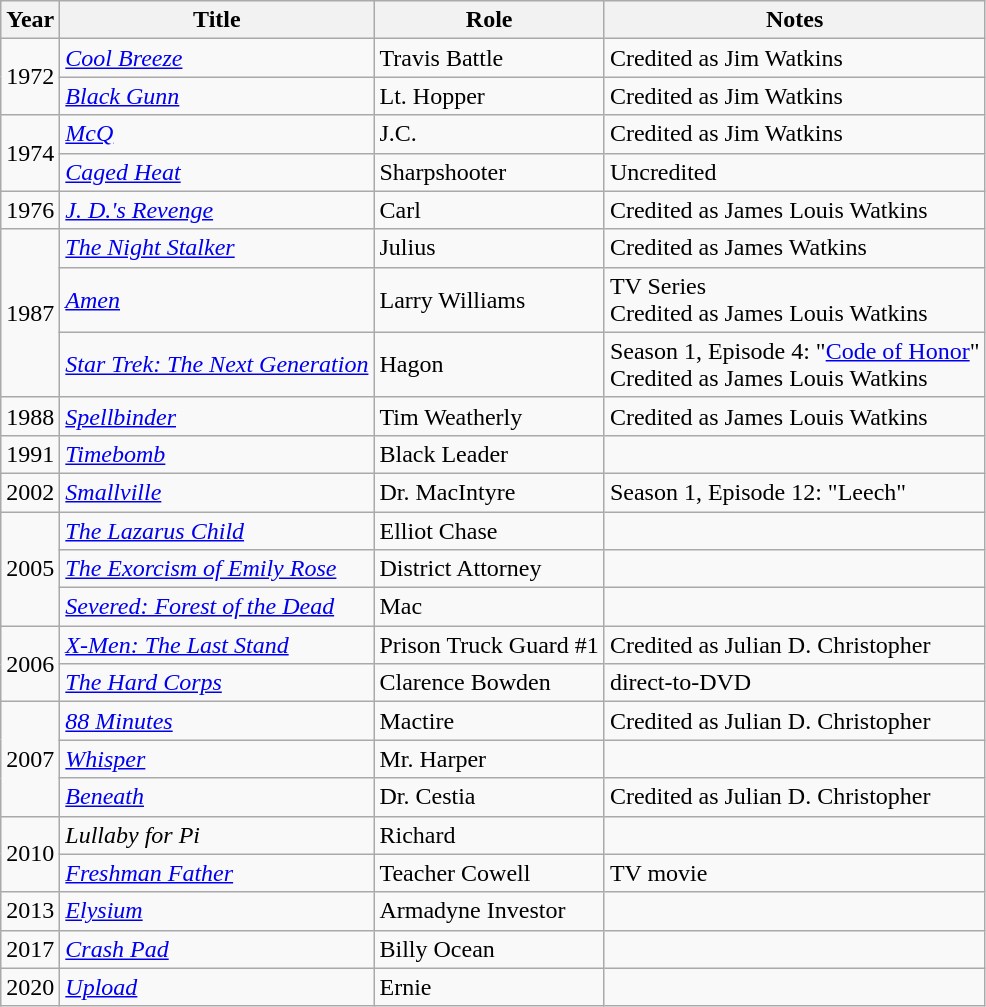<table class="wikitable sortable">
<tr>
<th>Year</th>
<th>Title</th>
<th>Role</th>
<th>Notes</th>
</tr>
<tr>
<td rowspan=2>1972</td>
<td><em><a href='#'>Cool Breeze</a></em></td>
<td>Travis Battle</td>
<td>Credited as Jim Watkins</td>
</tr>
<tr>
<td><em><a href='#'>Black Gunn</a></em></td>
<td>Lt. Hopper</td>
<td>Credited as Jim Watkins</td>
</tr>
<tr>
<td rowspan=2>1974</td>
<td><em><a href='#'>McQ</a></em></td>
<td>J.C.</td>
<td>Credited as Jim Watkins</td>
</tr>
<tr>
<td><em><a href='#'>Caged Heat</a></em></td>
<td>Sharpshooter</td>
<td>Uncredited</td>
</tr>
<tr>
<td>1976</td>
<td><em><a href='#'>J. D.'s Revenge</a></em></td>
<td>Carl</td>
<td>Credited as James Louis Watkins</td>
</tr>
<tr>
<td rowspan=3>1987</td>
<td><em><a href='#'>The Night Stalker</a></em></td>
<td>Julius</td>
<td>Credited as James Watkins</td>
</tr>
<tr>
<td><em><a href='#'>Amen</a></em></td>
<td>Larry Williams</td>
<td>TV Series<br>Credited as James Louis Watkins</td>
</tr>
<tr>
<td><em><a href='#'>Star Trek: The Next Generation</a></em></td>
<td>Hagon</td>
<td>Season 1, Episode 4: "<a href='#'>Code of Honor</a>"<br>Credited as James Louis Watkins</td>
</tr>
<tr>
<td>1988</td>
<td><em><a href='#'>Spellbinder</a></em></td>
<td>Tim Weatherly</td>
<td>Credited as James Louis Watkins</td>
</tr>
<tr>
<td>1991</td>
<td><em><a href='#'>Timebomb</a></em></td>
<td>Black Leader</td>
<td></td>
</tr>
<tr>
<td>2002</td>
<td><em><a href='#'>Smallville</a></em></td>
<td>Dr. MacIntyre</td>
<td>Season 1, Episode 12: "Leech"</td>
</tr>
<tr>
<td rowspan=3>2005</td>
<td><em><a href='#'>The Lazarus Child</a></em></td>
<td>Elliot Chase</td>
<td></td>
</tr>
<tr>
<td><em><a href='#'>The Exorcism of Emily Rose</a></em></td>
<td>District Attorney</td>
<td></td>
</tr>
<tr>
<td><em><a href='#'>Severed: Forest of the Dead</a></em></td>
<td>Mac</td>
<td></td>
</tr>
<tr>
<td rowspan=2>2006</td>
<td><em><a href='#'>X-Men: The Last Stand</a></em></td>
<td>Prison Truck Guard #1</td>
<td>Credited as Julian D. Christopher</td>
</tr>
<tr>
<td><em><a href='#'>The Hard Corps</a></em></td>
<td>Clarence Bowden</td>
<td>direct-to-DVD</td>
</tr>
<tr>
<td rowspan=3>2007</td>
<td><em><a href='#'>88 Minutes</a></em></td>
<td>Mactire</td>
<td>Credited as Julian D. Christopher</td>
</tr>
<tr>
<td><em><a href='#'>Whisper</a></em></td>
<td>Mr. Harper</td>
<td></td>
</tr>
<tr>
<td><em><a href='#'>Beneath</a></em></td>
<td>Dr. Cestia</td>
<td>Credited as Julian D. Christopher</td>
</tr>
<tr>
<td rowspan=2>2010</td>
<td><em>Lullaby for Pi</em></td>
<td>Richard</td>
<td></td>
</tr>
<tr>
<td><em><a href='#'>Freshman Father</a></em></td>
<td>Teacher Cowell</td>
<td>TV movie</td>
</tr>
<tr>
<td>2013</td>
<td><em><a href='#'>Elysium</a></em></td>
<td>Armadyne Investor</td>
<td></td>
</tr>
<tr>
<td>2017</td>
<td><em><a href='#'>Crash Pad</a></em></td>
<td>Billy Ocean</td>
<td></td>
</tr>
<tr>
<td>2020</td>
<td><em><a href='#'>Upload</a></em></td>
<td>Ernie</td>
<td></td>
</tr>
</table>
